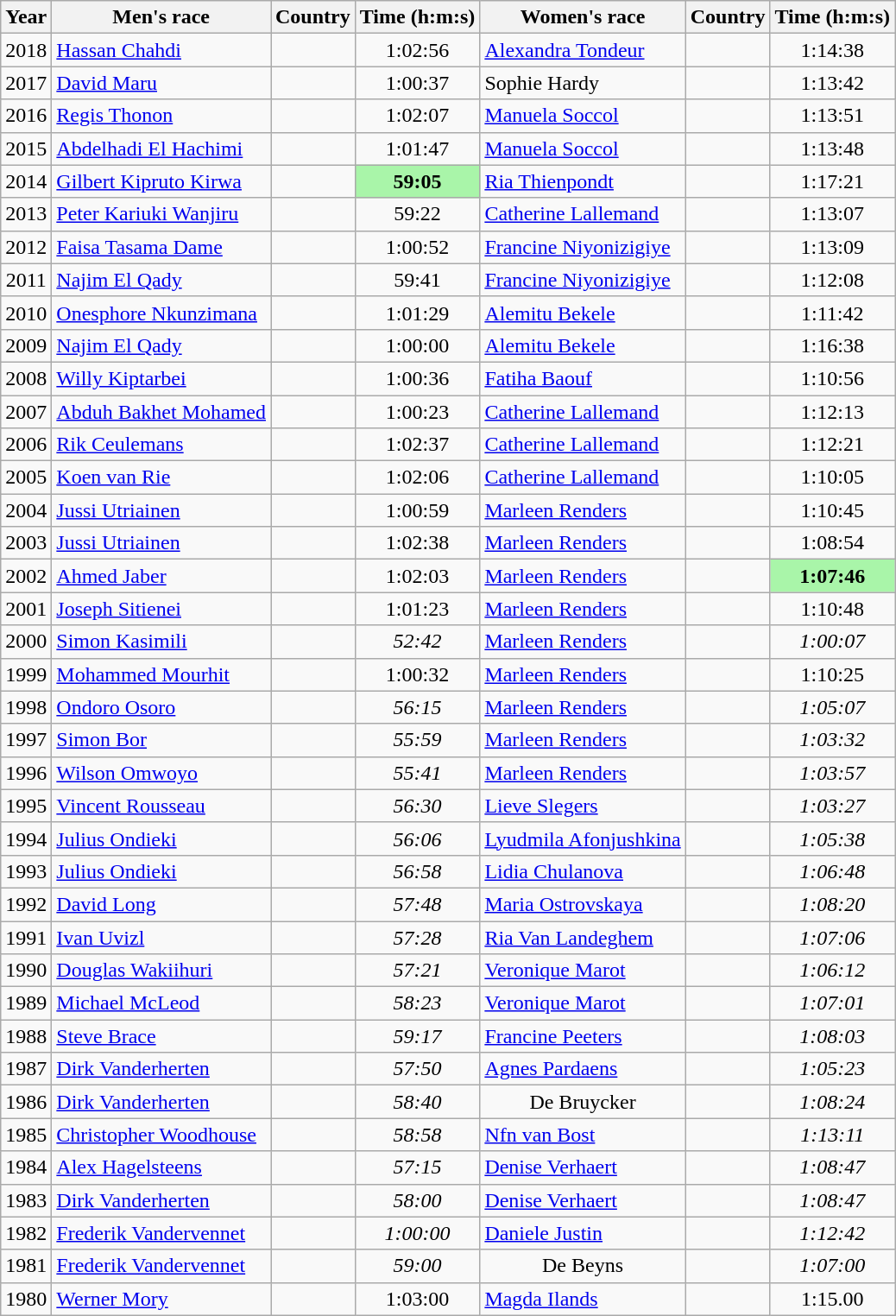<table class="wikitable sortable" style="text-align:center">
<tr>
<th>Year</th>
<th>Men's race</th>
<th>Country</th>
<th>Time (h:m:s)</th>
<th>Women's race</th>
<th>Country</th>
<th>Time (h:m:s)</th>
</tr>
<tr>
<td>2018</td>
<td align=left><a href='#'>Hassan Chahdi</a></td>
<td align=left></td>
<td>1:02:56</td>
<td align=left><a href='#'>Alexandra Tondeur</a></td>
<td align=left></td>
<td>1:14:38</td>
</tr>
<tr>
<td>2017</td>
<td align=left><a href='#'>David Maru</a></td>
<td align=left></td>
<td>1:00:37</td>
<td align=left>Sophie Hardy</td>
<td align=left></td>
<td>1:13:42</td>
</tr>
<tr>
<td>2016</td>
<td align=left><a href='#'>Regis Thonon</a></td>
<td align=left></td>
<td>1:02:07</td>
<td align=left><a href='#'>Manuela Soccol</a></td>
<td align=left></td>
<td>1:13:51</td>
</tr>
<tr>
<td>2015</td>
<td align=left><a href='#'>Abdelhadi El Hachimi</a></td>
<td align=left></td>
<td>1:01:47</td>
<td align=left><a href='#'>Manuela Soccol</a></td>
<td align=left></td>
<td>1:13:48</td>
</tr>
<tr>
<td>2014</td>
<td align=left><a href='#'>Gilbert Kipruto Kirwa</a></td>
<td align=left></td>
<td bgcolor=#A9F5A9><strong>59:05</strong></td>
<td align=left><a href='#'>Ria Thienpondt</a></td>
<td align=left></td>
<td>1:17:21</td>
</tr>
<tr>
<td>2013</td>
<td align=left><a href='#'>Peter Kariuki Wanjiru</a></td>
<td align=left></td>
<td>59:22</td>
<td align=left><a href='#'>Catherine Lallemand</a></td>
<td align=left></td>
<td>1:13:07</td>
</tr>
<tr>
<td>2012</td>
<td align=left><a href='#'>Faisa Tasama Dame</a></td>
<td align=left></td>
<td>1:00:52</td>
<td align=left><a href='#'>Francine Niyonizigiye</a></td>
<td align=left></td>
<td>1:13:09</td>
</tr>
<tr>
<td>2011</td>
<td align=left><a href='#'>Najim El Qady</a></td>
<td align=left></td>
<td>59:41</td>
<td align=left><a href='#'>Francine Niyonizigiye</a></td>
<td align=left></td>
<td>1:12:08</td>
</tr>
<tr>
<td>2010</td>
<td align=left><a href='#'>Onesphore Nkunzimana</a></td>
<td align=left></td>
<td>1:01:29</td>
<td align=left><a href='#'>Alemitu Bekele</a></td>
<td align=left></td>
<td>1:11:42</td>
</tr>
<tr>
<td>2009</td>
<td align=left><a href='#'>Najim El Qady</a></td>
<td align=left></td>
<td>1:00:00</td>
<td align=left><a href='#'>Alemitu Bekele</a></td>
<td align=left></td>
<td>1:16:38</td>
</tr>
<tr>
<td>2008</td>
<td align=left><a href='#'>Willy Kiptarbei</a></td>
<td align=left></td>
<td>1:00:36</td>
<td align=left><a href='#'>Fatiha Baouf</a></td>
<td align=left></td>
<td>1:10:56</td>
</tr>
<tr>
<td>2007</td>
<td align=left><a href='#'>Abduh Bakhet Mohamed</a></td>
<td align=left></td>
<td>1:00:23</td>
<td align=left><a href='#'>Catherine Lallemand</a></td>
<td align=left></td>
<td>1:12:13</td>
</tr>
<tr>
<td>2006</td>
<td align=left><a href='#'>Rik Ceulemans</a></td>
<td align=left></td>
<td>1:02:37</td>
<td align=left><a href='#'>Catherine Lallemand</a></td>
<td align=left></td>
<td>1:12:21</td>
</tr>
<tr>
<td>2005</td>
<td align=left><a href='#'>Koen van Rie</a></td>
<td align=left></td>
<td>1:02:06</td>
<td align=left><a href='#'>Catherine Lallemand</a></td>
<td align=left></td>
<td>1:10:05</td>
</tr>
<tr>
<td>2004</td>
<td align=left><a href='#'>Jussi Utriainen</a></td>
<td align=left></td>
<td>1:00:59</td>
<td align=left><a href='#'>Marleen Renders</a></td>
<td align=left></td>
<td>1:10:45</td>
</tr>
<tr>
<td>2003</td>
<td align=left><a href='#'>Jussi Utriainen</a></td>
<td align=left></td>
<td>1:02:38</td>
<td align=left><a href='#'>Marleen Renders</a></td>
<td align=left></td>
<td>1:08:54</td>
</tr>
<tr>
<td>2002</td>
<td align=left><a href='#'>Ahmed Jaber</a></td>
<td align=left></td>
<td>1:02:03</td>
<td align=left><a href='#'>Marleen Renders</a></td>
<td align=left></td>
<td bgcolor=#A9F5A9><strong>1:07:46</strong></td>
</tr>
<tr>
<td>2001</td>
<td align=left><a href='#'>Joseph Sitienei</a></td>
<td align=left></td>
<td>1:01:23</td>
<td align=left><a href='#'>Marleen Renders</a></td>
<td align=left></td>
<td>1:10:48</td>
</tr>
<tr>
<td>2000</td>
<td align=left><a href='#'>Simon Kasimili</a></td>
<td align=left></td>
<td><em>52:42</em></td>
<td align=left><a href='#'>Marleen Renders</a></td>
<td align=left></td>
<td><em>1:00:07</em></td>
</tr>
<tr>
<td>1999</td>
<td align=left><a href='#'>Mohammed Mourhit</a></td>
<td align=left></td>
<td>1:00:32</td>
<td align=left><a href='#'>Marleen Renders</a></td>
<td align=left></td>
<td>1:10:25</td>
</tr>
<tr>
<td>1998</td>
<td align=left><a href='#'>Ondoro Osoro</a></td>
<td align=left></td>
<td><em>56:15</em></td>
<td align=left><a href='#'>Marleen Renders</a></td>
<td align=left></td>
<td><em>1:05:07</em></td>
</tr>
<tr>
<td>1997</td>
<td align=left><a href='#'>Simon Bor</a></td>
<td align=left></td>
<td><em>55:59</em></td>
<td align=left><a href='#'>Marleen Renders</a></td>
<td align=left></td>
<td><em>1:03:32</em></td>
</tr>
<tr>
<td>1996</td>
<td align=left><a href='#'>Wilson Omwoyo</a></td>
<td align=left></td>
<td><em>55:41</em></td>
<td align=left><a href='#'>Marleen Renders</a></td>
<td align=left></td>
<td><em>1:03:57</em></td>
</tr>
<tr>
<td>1995</td>
<td align=left><a href='#'>Vincent Rousseau</a></td>
<td align=left></td>
<td><em>56:30</em></td>
<td align=left><a href='#'>Lieve Slegers</a></td>
<td align=left></td>
<td><em>1:03:27</em></td>
</tr>
<tr>
<td>1994</td>
<td align=left><a href='#'>Julius Ondieki</a></td>
<td align=left></td>
<td><em>56:06</em></td>
<td align=left><a href='#'>Lyudmila Afonjushkina</a></td>
<td align=left></td>
<td><em>1:05:38</em></td>
</tr>
<tr>
<td>1993</td>
<td align=left><a href='#'>Julius Ondieki</a></td>
<td align=left></td>
<td><em>56:58</em></td>
<td align=left><a href='#'>Lidia Chulanova</a></td>
<td align=left></td>
<td><em>1:06:48</em></td>
</tr>
<tr>
<td>1992</td>
<td align=left><a href='#'>David Long</a></td>
<td align=left></td>
<td><em>57:48</em></td>
<td align=left><a href='#'>Maria Ostrovskaya</a></td>
<td align=left></td>
<td><em>1:08:20</em></td>
</tr>
<tr>
<td>1991</td>
<td align=left><a href='#'>Ivan Uvizl</a></td>
<td align=left></td>
<td><em>57:28</em></td>
<td align=left><a href='#'>Ria Van Landeghem</a></td>
<td align=left></td>
<td><em>1:07:06</em></td>
</tr>
<tr>
<td>1990</td>
<td align=left><a href='#'>Douglas Wakiihuri</a></td>
<td align=left></td>
<td><em>57:21</em></td>
<td align=left><a href='#'>Veronique Marot</a></td>
<td align=left></td>
<td><em>1:06:12</em></td>
</tr>
<tr>
<td>1989</td>
<td align=left><a href='#'>Michael McLeod</a></td>
<td align=left></td>
<td><em>58:23</em></td>
<td align=left><a href='#'>Veronique Marot</a></td>
<td align=left></td>
<td><em>1:07:01</em></td>
</tr>
<tr>
<td>1988</td>
<td align=left><a href='#'>Steve Brace</a></td>
<td align=left></td>
<td><em>59:17</em></td>
<td align=left><a href='#'>Francine Peeters</a></td>
<td align=left></td>
<td><em>1:08:03</em></td>
</tr>
<tr>
<td>1987</td>
<td align=left><a href='#'>Dirk Vanderherten</a></td>
<td align=left></td>
<td><em>57:50</em></td>
<td align=left><a href='#'>Agnes Pardaens</a></td>
<td align=left></td>
<td><em>1:05:23</em></td>
</tr>
<tr>
<td>1986</td>
<td align=left><a href='#'>Dirk Vanderherten</a></td>
<td align=left></td>
<td><em>58:40</em></td>
<td>De Bruycker</td>
<td align=left></td>
<td><em>1:08:24</em></td>
</tr>
<tr>
<td>1985</td>
<td align=left><a href='#'>Christopher Woodhouse</a></td>
<td align=left></td>
<td><em>58:58</em></td>
<td align=left><a href='#'>Nfn van Bost</a></td>
<td align=left></td>
<td><em>1:13:11</em></td>
</tr>
<tr>
<td>1984</td>
<td align=left><a href='#'>Alex Hagelsteens</a></td>
<td align=left></td>
<td><em>57:15</em></td>
<td align=left><a href='#'>Denise Verhaert</a></td>
<td align=left></td>
<td><em>1:08:47</em></td>
</tr>
<tr>
<td>1983</td>
<td align=left><a href='#'>Dirk Vanderherten</a></td>
<td align=left></td>
<td><em>58:00</em></td>
<td align=left><a href='#'>Denise Verhaert</a></td>
<td align=left></td>
<td><em>1:08:47</em></td>
</tr>
<tr>
<td>1982</td>
<td align=left><a href='#'>Frederik Vandervennet</a></td>
<td align=left></td>
<td><em>1:00:00</em></td>
<td align=left><a href='#'>Daniele Justin</a></td>
<td align=left></td>
<td><em>1:12:42</em></td>
</tr>
<tr>
<td>1981</td>
<td align=left><a href='#'>Frederik Vandervennet</a></td>
<td align=left></td>
<td><em>59:00</em></td>
<td>De Beyns</td>
<td align=left></td>
<td><em>1:07:00</em></td>
</tr>
<tr>
<td>1980</td>
<td align=left><a href='#'>Werner Mory</a></td>
<td align=left></td>
<td>1:03:00</td>
<td align=left><a href='#'>Magda Ilands</a></td>
<td align=left></td>
<td>1:15.00</td>
</tr>
</table>
